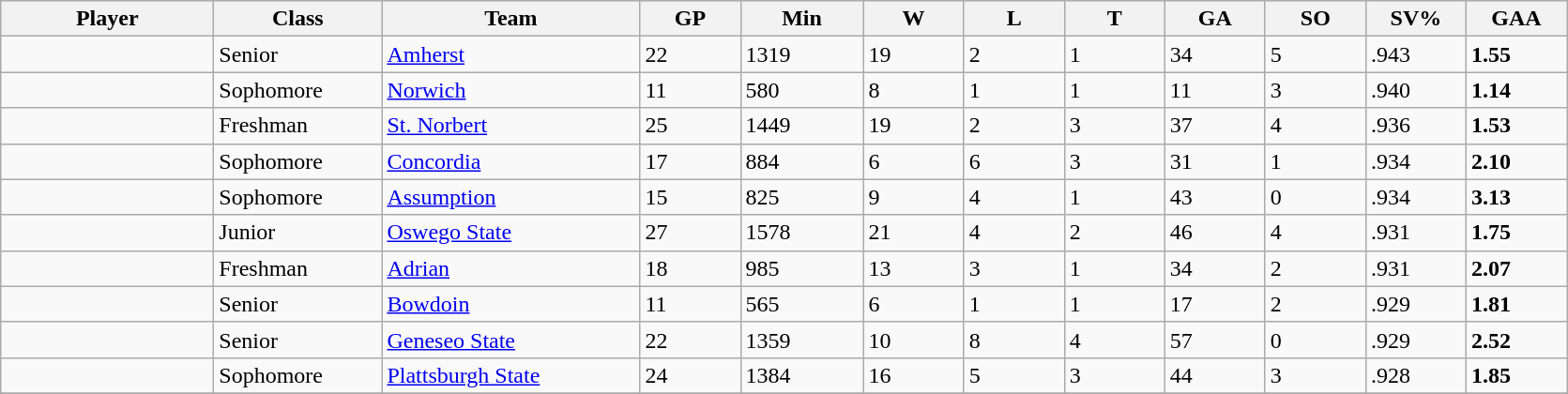<table class="wikitable sortable">
<tr>
<th style="width: 9em;">Player</th>
<th style="width: 7em;">Class</th>
<th style="width: 11em;">Team</th>
<th style="width: 4em;">GP</th>
<th style="width: 5em;">Min</th>
<th style="width: 4em;">W</th>
<th style="width: 4em;">L</th>
<th style="width: 4em;">T</th>
<th style="width: 4em;">GA</th>
<th style="width: 4em;">SO</th>
<th style="width: 4em;">SV%</th>
<th style="width: 4em;">GAA</th>
</tr>
<tr>
<td></td>
<td>Senior</td>
<td><a href='#'>Amherst</a></td>
<td>22</td>
<td>1319</td>
<td>19</td>
<td>2</td>
<td>1</td>
<td>34</td>
<td>5</td>
<td>.943</td>
<td><strong>1.55</strong></td>
</tr>
<tr>
<td></td>
<td>Sophomore</td>
<td><a href='#'>Norwich</a></td>
<td>11</td>
<td>580</td>
<td>8</td>
<td>1</td>
<td>1</td>
<td>11</td>
<td>3</td>
<td>.940</td>
<td><strong>1.14</strong></td>
</tr>
<tr>
<td></td>
<td>Freshman</td>
<td><a href='#'>St. Norbert</a></td>
<td>25</td>
<td>1449</td>
<td>19</td>
<td>2</td>
<td>3</td>
<td>37</td>
<td>4</td>
<td>.936</td>
<td><strong>1.53</strong></td>
</tr>
<tr>
<td></td>
<td>Sophomore</td>
<td><a href='#'>Concordia</a></td>
<td>17</td>
<td>884</td>
<td>6</td>
<td>6</td>
<td>3</td>
<td>31</td>
<td>1</td>
<td>.934</td>
<td><strong>2.10</strong></td>
</tr>
<tr>
<td></td>
<td>Sophomore</td>
<td><a href='#'>Assumption</a></td>
<td>15</td>
<td>825</td>
<td>9</td>
<td>4</td>
<td>1</td>
<td>43</td>
<td>0</td>
<td>.934</td>
<td><strong>3.13</strong></td>
</tr>
<tr>
<td></td>
<td>Junior</td>
<td><a href='#'>Oswego State</a></td>
<td>27</td>
<td>1578</td>
<td>21</td>
<td>4</td>
<td>2</td>
<td>46</td>
<td>4</td>
<td>.931</td>
<td><strong>1.75</strong></td>
</tr>
<tr>
<td></td>
<td>Freshman</td>
<td><a href='#'>Adrian</a></td>
<td>18</td>
<td>985</td>
<td>13</td>
<td>3</td>
<td>1</td>
<td>34</td>
<td>2</td>
<td>.931</td>
<td><strong>2.07</strong></td>
</tr>
<tr>
<td></td>
<td>Senior</td>
<td><a href='#'>Bowdoin</a></td>
<td>11</td>
<td>565</td>
<td>6</td>
<td>1</td>
<td>1</td>
<td>17</td>
<td>2</td>
<td>.929</td>
<td><strong>1.81</strong></td>
</tr>
<tr>
<td></td>
<td>Senior</td>
<td><a href='#'>Geneseo State</a></td>
<td>22</td>
<td>1359</td>
<td>10</td>
<td>8</td>
<td>4</td>
<td>57</td>
<td>0</td>
<td>.929</td>
<td><strong>2.52</strong></td>
</tr>
<tr>
<td></td>
<td>Sophomore</td>
<td><a href='#'>Plattsburgh State</a></td>
<td>24</td>
<td>1384</td>
<td>16</td>
<td>5</td>
<td>3</td>
<td>44</td>
<td>3</td>
<td>.928</td>
<td><strong>1.85</strong></td>
</tr>
<tr>
</tr>
</table>
